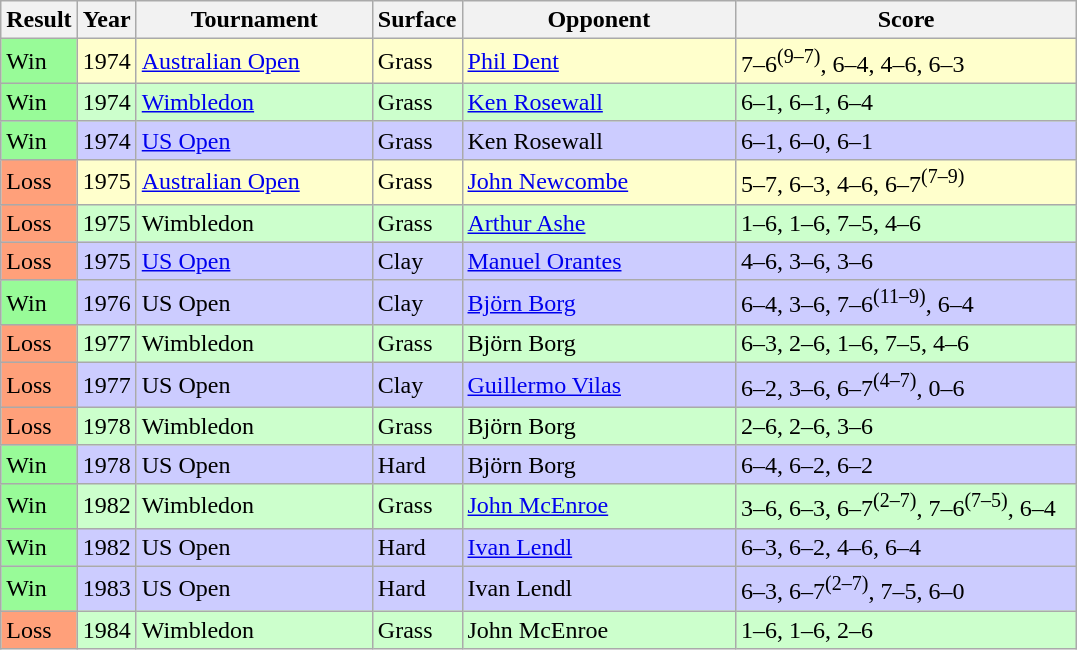<table class="sortable wikitable" style=font-size:100%>
<tr>
<th>Result</th>
<th width=30>Year</th>
<th width=150>Tournament</th>
<th>Surface</th>
<th width=175>Opponent</th>
<th width=220 class="unsortable">Score</th>
</tr>
<tr style="background:#ffc;">
<td bgcolor=98FB98>Win</td>
<td>1974</td>
<td><a href='#'>Australian Open</a></td>
<td>Grass</td>
<td> <a href='#'>Phil Dent</a></td>
<td>7–6<sup>(9–7)</sup>, 6–4, 4–6, 6–3</td>
</tr>
<tr bgcolor=CCFFCC>
<td bgcolor=98FB98>Win</td>
<td>1974</td>
<td><a href='#'>Wimbledon</a></td>
<td>Grass</td>
<td> <a href='#'>Ken Rosewall</a></td>
<td>6–1, 6–1, 6–4</td>
</tr>
<tr bgcolor=CCCCFF>
<td bgcolor=98FB98>Win</td>
<td>1974</td>
<td><a href='#'>US Open</a></td>
<td>Grass</td>
<td> Ken Rosewall</td>
<td>6–1, 6–0, 6–1</td>
</tr>
<tr style="background:#ffc;">
<td bgcolor=FFA07A>Loss</td>
<td>1975</td>
<td><a href='#'>Australian Open</a></td>
<td>Grass</td>
<td> <a href='#'>John Newcombe</a></td>
<td>5–7, 6–3, 4–6, 6–7<sup>(7–9)</sup></td>
</tr>
<tr bgcolor=CCFFCC>
<td bgcolor=FFA07A>Loss</td>
<td>1975</td>
<td>Wimbledon</td>
<td>Grass</td>
<td> <a href='#'>Arthur Ashe</a></td>
<td>1–6, 1–6, 7–5, 4–6</td>
</tr>
<tr bgcolor=CCCCFF>
<td bgcolor=FFA07A>Loss</td>
<td>1975</td>
<td><a href='#'>US Open</a></td>
<td>Clay</td>
<td> <a href='#'>Manuel Orantes</a></td>
<td>4–6, 3–6, 3–6</td>
</tr>
<tr bgcolor=CCCCFF>
<td bgcolor=98FB98>Win</td>
<td>1976</td>
<td>US Open </td>
<td>Clay</td>
<td> <a href='#'>Björn Borg</a></td>
<td>6–4, 3–6, 7–6<sup>(11–9)</sup>, 6–4</td>
</tr>
<tr bgcolor=CCFFCC>
<td bgcolor=FFA07A>Loss</td>
<td>1977</td>
<td>Wimbledon</td>
<td>Grass</td>
<td> Björn Borg</td>
<td>6–3, 2–6, 1–6, 7–5, 4–6</td>
</tr>
<tr bgcolor=CCCCFF>
<td bgcolor=FFA07A>Loss</td>
<td>1977</td>
<td>US Open</td>
<td>Clay</td>
<td> <a href='#'>Guillermo Vilas</a></td>
<td>6–2, 3–6, 6–7<sup>(4–7)</sup>, 0–6</td>
</tr>
<tr bgcolor=CCFFCC>
<td bgcolor=FFA07A>Loss</td>
<td>1978</td>
<td>Wimbledon</td>
<td>Grass</td>
<td> Björn Borg</td>
<td>2–6, 2–6, 3–6</td>
</tr>
<tr bgcolor=CCCCFF>
<td bgcolor=98FB98>Win</td>
<td>1978</td>
<td>US Open </td>
<td>Hard</td>
<td> Björn Borg</td>
<td>6–4, 6–2, 6–2</td>
</tr>
<tr bgcolor=CCFFCC>
<td bgcolor=98FB98>Win</td>
<td>1982</td>
<td>Wimbledon </td>
<td>Grass</td>
<td> <a href='#'>John McEnroe</a></td>
<td>3–6, 6–3, 6–7<sup>(2–7)</sup>, 7–6<sup>(7–5)</sup>, 6–4</td>
</tr>
<tr bgcolor=CCCCFF>
<td bgcolor=98FB98>Win</td>
<td>1982</td>
<td>US Open </td>
<td>Hard</td>
<td> <a href='#'>Ivan Lendl</a></td>
<td>6–3, 6–2, 4–6, 6–4</td>
</tr>
<tr bgcolor=CCCCFF>
<td bgcolor=98FB98>Win</td>
<td>1983</td>
<td>US Open </td>
<td>Hard</td>
<td> Ivan Lendl</td>
<td>6–3, 6–7<sup>(2–7)</sup>, 7–5, 6–0</td>
</tr>
<tr bgcolor=CCFFCC>
<td bgcolor=FFA07A>Loss</td>
<td>1984</td>
<td>Wimbledon</td>
<td>Grass</td>
<td> John McEnroe</td>
<td>1–6, 1–6, 2–6</td>
</tr>
</table>
